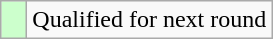<table class="wikitable">
<tr>
<td style="width:10px; background:#cfc"></td>
<td>Qualified for next round</td>
</tr>
</table>
